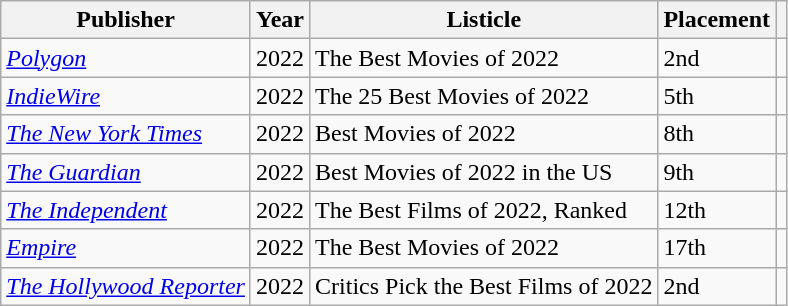<table class="wikitable sortable plainrowheaders">
<tr>
<th scope="col">Publisher</th>
<th scope="col">Year</th>
<th scope="col">Listicle</th>
<th scope="col">Placement</th>
<th scope="col" class="unsortable"></th>
</tr>
<tr>
<td><a href='#'><em>Polygon</em></a></td>
<td>2022</td>
<td>The Best Movies of 2022</td>
<td>2nd</td>
<td style="text-align:center;"></td>
</tr>
<tr>
<td><em><a href='#'>IndieWire</a></em></td>
<td>2022</td>
<td>The 25 Best Movies of 2022</td>
<td>5th</td>
<td style="text-align:center;"></td>
</tr>
<tr>
<td><em><a href='#'>The New York Times</a></em></td>
<td>2022</td>
<td>Best Movies of 2022</td>
<td>8th</td>
<td style="text-align:center;"></td>
</tr>
<tr>
<td><em><a href='#'>The Guardian</a></em></td>
<td>2022</td>
<td>Best Movies of 2022 in the US</td>
<td>9th</td>
<td style="text-align:center;"></td>
</tr>
<tr>
<td><em><a href='#'>The Independent</a></em></td>
<td>2022</td>
<td>The Best Films of 2022, Ranked</td>
<td>12th</td>
<td style="text-align:center;"></td>
</tr>
<tr>
<td><a href='#'><em>Empire</em></a></td>
<td>2022</td>
<td>The Best Movies of 2022</td>
<td>17th</td>
<td style="text-align:center;"></td>
</tr>
<tr>
<td><em><a href='#'>The Hollywood Reporter</a></em></td>
<td>2022</td>
<td>Critics Pick the Best Films of 2022</td>
<td>2nd</td>
<td style="text-align:center;"></td>
</tr>
</table>
